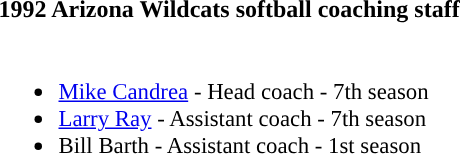<table class="toccolours">
<tr>
<th colspan=9>1992 Arizona Wildcats softball coaching staff</th>
</tr>
<tr>
<td style="text-align: left; font-size: 95%;" valign="top"><br><ul><li><a href='#'>Mike Candrea</a> - Head coach - 7th season</li><li><a href='#'>Larry Ray</a> - Assistant coach - 7th season</li><li>Bill Barth - Assistant coach - 1st season</li></ul></td>
</tr>
</table>
